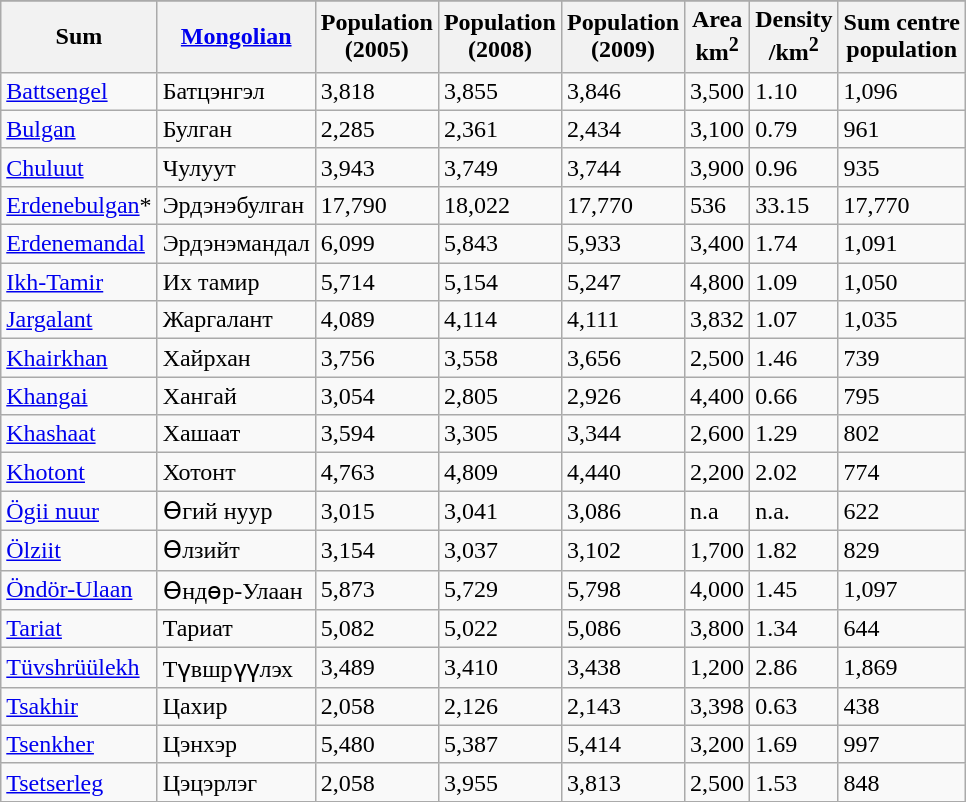<table class="wikitable">
<tr>
</tr>
<tr>
<th>Sum</th>
<th><a href='#'>Mongolian</a></th>
<th>Population<br>(2005)</th>
<th>Population<br>(2008)</th>
<th>Population<br>(2009)</th>
<th>Area<br>km<sup>2</sup></th>
<th>Density<br>/km<sup>2</sup></th>
<th>Sum centre<br>population</th>
</tr>
<tr>
<td><a href='#'>Battsengel</a></td>
<td>Батцэнгэл</td>
<td>3,818</td>
<td>3,855</td>
<td>3,846</td>
<td>3,500</td>
<td>1.10</td>
<td>1,096</td>
</tr>
<tr>
<td><a href='#'>Bulgan</a></td>
<td>Булган</td>
<td>2,285</td>
<td>2,361</td>
<td>2,434</td>
<td>3,100</td>
<td>0.79</td>
<td>961</td>
</tr>
<tr>
<td><a href='#'>Chuluut</a></td>
<td>Чулуут</td>
<td>3,943</td>
<td>3,749</td>
<td>3,744</td>
<td>3,900</td>
<td>0.96</td>
<td>935</td>
</tr>
<tr>
<td><a href='#'>Erdenebulgan</a>*</td>
<td>Эрдэнэбулган</td>
<td>17,790</td>
<td>18,022</td>
<td>17,770</td>
<td>536</td>
<td>33.15</td>
<td>17,770</td>
</tr>
<tr>
<td><a href='#'>Erdenemandal</a></td>
<td>Эрдэнэмандал</td>
<td>6,099</td>
<td>5,843</td>
<td>5,933</td>
<td>3,400</td>
<td>1.74</td>
<td>1,091</td>
</tr>
<tr>
<td><a href='#'>Ikh-Tamir</a></td>
<td>Их тамир</td>
<td>5,714</td>
<td>5,154</td>
<td>5,247</td>
<td>4,800</td>
<td>1.09</td>
<td>1,050</td>
</tr>
<tr>
<td><a href='#'>Jargalant</a></td>
<td>Жаргалант</td>
<td>4,089</td>
<td>4,114</td>
<td>4,111</td>
<td>3,832</td>
<td>1.07</td>
<td>1,035</td>
</tr>
<tr>
<td><a href='#'>Khairkhan</a></td>
<td>Хайрхан</td>
<td>3,756</td>
<td>3,558</td>
<td>3,656</td>
<td>2,500</td>
<td>1.46</td>
<td>739</td>
</tr>
<tr>
<td><a href='#'>Khangai</a></td>
<td>Хангай</td>
<td>3,054</td>
<td>2,805</td>
<td>2,926</td>
<td>4,400</td>
<td>0.66</td>
<td>795</td>
</tr>
<tr>
<td><a href='#'>Khashaat</a></td>
<td>Хашаат</td>
<td>3,594</td>
<td>3,305</td>
<td>3,344</td>
<td>2,600</td>
<td>1.29</td>
<td>802</td>
</tr>
<tr>
<td><a href='#'>Khotont</a></td>
<td>Хотонт</td>
<td>4,763</td>
<td>4,809</td>
<td>4,440</td>
<td>2,200</td>
<td>2.02</td>
<td>774</td>
</tr>
<tr>
<td><a href='#'>Ögii nuur</a></td>
<td>Өгий нуур</td>
<td>3,015</td>
<td>3,041</td>
<td>3,086</td>
<td>n.a</td>
<td>n.a.</td>
<td>622</td>
</tr>
<tr>
<td><a href='#'>Ölziit</a></td>
<td>Өлзийт</td>
<td>3,154</td>
<td>3,037</td>
<td>3,102</td>
<td>1,700</td>
<td>1.82</td>
<td>829</td>
</tr>
<tr>
<td><a href='#'>Öndör-Ulaan</a></td>
<td>Өндөр-Улаан</td>
<td>5,873</td>
<td>5,729</td>
<td>5,798</td>
<td>4,000</td>
<td>1.45</td>
<td>1,097</td>
</tr>
<tr>
<td><a href='#'>Tariat</a></td>
<td>Тариат</td>
<td>5,082</td>
<td>5,022</td>
<td>5,086</td>
<td>3,800</td>
<td>1.34</td>
<td>644</td>
</tr>
<tr>
<td><a href='#'>Tüvshrüülekh</a></td>
<td>Түвшрүүлэх</td>
<td>3,489</td>
<td>3,410</td>
<td>3,438</td>
<td>1,200</td>
<td>2.86</td>
<td>1,869</td>
</tr>
<tr>
<td><a href='#'>Tsakhir</a></td>
<td>Цахир</td>
<td>2,058</td>
<td>2,126</td>
<td>2,143</td>
<td>3,398</td>
<td>0.63</td>
<td>438</td>
</tr>
<tr>
<td><a href='#'>Tsenkher</a></td>
<td>Цэнхэр</td>
<td>5,480</td>
<td>5,387</td>
<td>5,414</td>
<td>3,200</td>
<td>1.69</td>
<td>997</td>
</tr>
<tr>
<td><a href='#'>Tsetserleg</a></td>
<td>Цэцэрлэг</td>
<td>2,058</td>
<td>3,955</td>
<td>3,813</td>
<td>2,500</td>
<td>1.53</td>
<td>848</td>
</tr>
<tr>
</tr>
</table>
